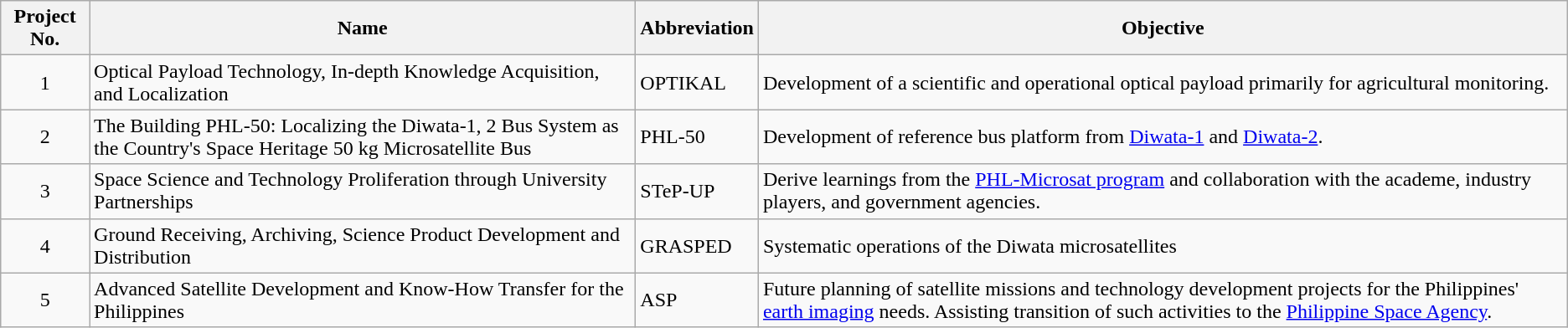<table class="wikitable" style="font-size:100%;">
<tr>
<th>Project No.</th>
<th>Name</th>
<th>Abbreviation</th>
<th>Objective</th>
</tr>
<tr>
<td align=center>1</td>
<td>Optical Payload Technology, In-depth Knowledge Acquisition, and Localization</td>
<td>OPTIKAL</td>
<td>Development of a scientific and operational optical payload primarily for agricultural monitoring.</td>
</tr>
<tr>
<td align=center>2</td>
<td>The Building PHL-50: Localizing the Diwata-1, 2 Bus System as the Country's Space Heritage 50 kg Microsatellite Bus</td>
<td>PHL-50</td>
<td>Development of reference bus platform from <a href='#'>Diwata-1</a> and <a href='#'>Diwata-2</a>.</td>
</tr>
<tr>
<td align=center>3</td>
<td>Space Science and Technology Proliferation through University Partnerships</td>
<td>STeP-UP</td>
<td>Derive learnings from the <a href='#'>PHL-Microsat program</a> and collaboration with the academe, industry players, and government agencies.</td>
</tr>
<tr>
<td align=center>4</td>
<td>Ground Receiving, Archiving, Science Product Development and Distribution</td>
<td>GRASPED</td>
<td>Systematic operations of the Diwata microsatellites</td>
</tr>
<tr>
<td align=center>5</td>
<td>Advanced Satellite Development and Know-How Transfer for the Philippines</td>
<td>ASP</td>
<td>Future planning of satellite missions and technology development projects for the Philippines' <a href='#'>earth imaging</a> needs. Assisting transition of such activities to the <a href='#'>Philippine Space Agency</a>.</td>
</tr>
</table>
